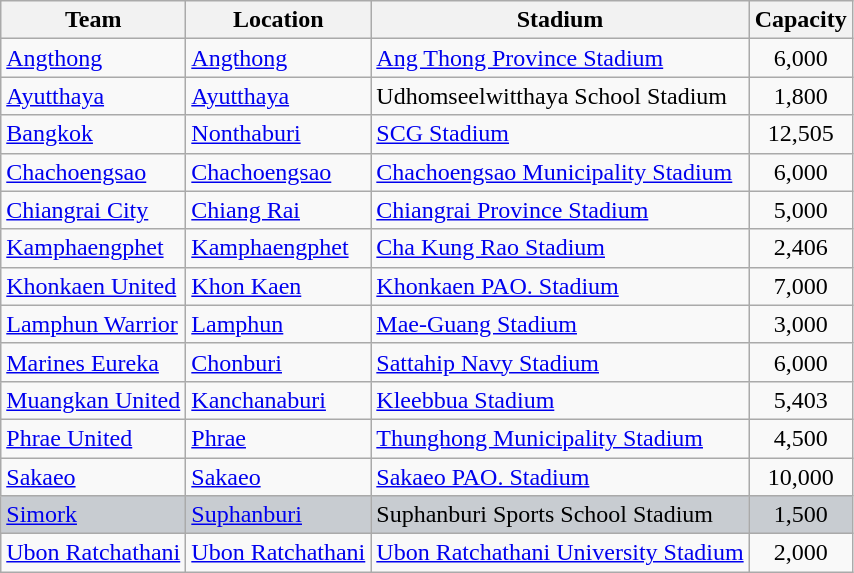<table class="wikitable sortable">
<tr>
<th>Team</th>
<th>Location</th>
<th>Stadium</th>
<th>Capacity</th>
</tr>
<tr>
<td><a href='#'>Angthong</a></td>
<td><a href='#'>Angthong</a></td>
<td><a href='#'>Ang Thong Province Stadium</a></td>
<td align="center">6,000</td>
</tr>
<tr>
<td><a href='#'>Ayutthaya</a></td>
<td><a href='#'>Ayutthaya</a></td>
<td>Udhomseelwitthaya School Stadium</td>
<td align="center">1,800</td>
</tr>
<tr>
<td><a href='#'>Bangkok</a></td>
<td><a href='#'>Nonthaburi</a></td>
<td><a href='#'>SCG Stadium</a></td>
<td align="center">12,505</td>
</tr>
<tr>
<td><a href='#'>Chachoengsao</a></td>
<td><a href='#'>Chachoengsao</a></td>
<td><a href='#'>Chachoengsao Municipality Stadium</a></td>
<td align="center">6,000</td>
</tr>
<tr>
<td><a href='#'>Chiangrai City</a></td>
<td><a href='#'>Chiang Rai</a></td>
<td><a href='#'>Chiangrai Province Stadium</a></td>
<td align="center">5,000</td>
</tr>
<tr>
<td><a href='#'>Kamphaengphet</a></td>
<td><a href='#'>Kamphaengphet</a></td>
<td><a href='#'>Cha Kung Rao Stadium</a></td>
<td align="center">2,406</td>
</tr>
<tr>
<td><a href='#'>Khonkaen United</a></td>
<td><a href='#'>Khon Kaen</a></td>
<td><a href='#'>Khonkaen PAO. Stadium</a></td>
<td align="center">7,000</td>
</tr>
<tr>
<td><a href='#'>Lamphun Warrior</a></td>
<td><a href='#'>Lamphun</a></td>
<td><a href='#'>Mae-Guang Stadium</a></td>
<td align="center">3,000</td>
</tr>
<tr>
<td><a href='#'>Marines Eureka</a></td>
<td><a href='#'>Chonburi</a></td>
<td><a href='#'>Sattahip Navy Stadium</a></td>
<td align="center">6,000</td>
</tr>
<tr>
<td><a href='#'>Muangkan United</a></td>
<td><a href='#'>Kanchanaburi</a></td>
<td><a href='#'>Kleebbua Stadium</a></td>
<td align="center">5,403</td>
</tr>
<tr>
<td><a href='#'>Phrae United</a></td>
<td><a href='#'>Phrae</a></td>
<td><a href='#'>Thunghong Municipality Stadium</a></td>
<td align="center">4,500</td>
</tr>
<tr>
<td><a href='#'>Sakaeo</a></td>
<td><a href='#'>Sakaeo</a></td>
<td><a href='#'>Sakaeo PAO. Stadium</a></td>
<td align="center">10,000</td>
</tr>
<tr bgcolor="#c8ccd1">
<td><a href='#'>Simork</a></td>
<td><a href='#'>Suphanburi</a></td>
<td>Suphanburi Sports School Stadium</td>
<td align="center">1,500</td>
</tr>
<tr>
<td><a href='#'>Ubon Ratchathani</a></td>
<td><a href='#'>Ubon Ratchathani</a></td>
<td><a href='#'>Ubon Ratchathani University Stadium</a></td>
<td align="center">2,000</td>
</tr>
</table>
